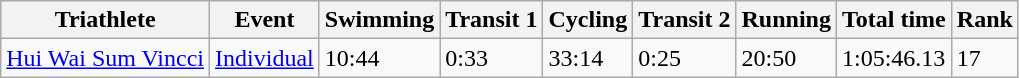<table class="wikitable" border="1">
<tr>
<th>Triathlete</th>
<th>Event</th>
<th>Swimming</th>
<th>Transit 1</th>
<th>Cycling</th>
<th>Transit 2</th>
<th>Running</th>
<th>Total time</th>
<th>Rank</th>
</tr>
<tr>
<td><a href='#'>Hui Wai Sum Vincci</a></td>
<td><a href='#'>Individual</a></td>
<td>10:44</td>
<td>0:33</td>
<td>33:14</td>
<td>0:25</td>
<td>20:50</td>
<td>1:05:46.13</td>
<td>17</td>
</tr>
</table>
